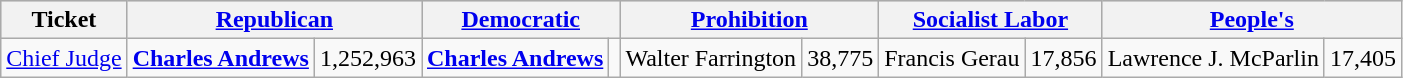<table class=wikitable>
<tr bgcolor=lightgrey>
<th>Ticket</th>
<th colspan="2" ><a href='#'>Republican</a></th>
<th colspan="2" ><a href='#'>Democratic</a></th>
<th colspan="2" ><a href='#'>Prohibition</a></th>
<th colspan="2" ><a href='#'>Socialist Labor</a></th>
<th colspan="2" ><a href='#'>People's</a></th>
</tr>
<tr>
<td><a href='#'>Chief Judge</a></td>
<td><strong><a href='#'>Charles Andrews</a></strong></td>
<td>1,252,963</td>
<td><strong><a href='#'>Charles Andrews</a></strong></td>
<td></td>
<td>Walter Farrington</td>
<td>38,775</td>
<td>Francis Gerau</td>
<td>17,856</td>
<td>Lawrence J. McParlin</td>
<td>17,405</td>
</tr>
</table>
